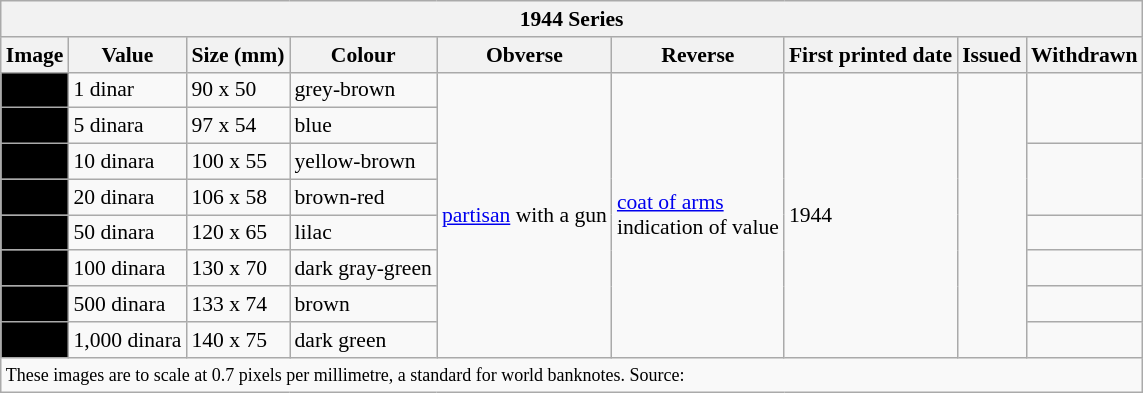<table class="wikitable" style="font-size: 90%">
<tr>
<th colspan="9">1944 Series</th>
</tr>
<tr>
<th>Image</th>
<th>Value</th>
<th>Size (mm)</th>
<th>Colour</th>
<th>Obverse</th>
<th>Reverse</th>
<th>First printed date</th>
<th>Issued</th>
<th>Withdrawn</th>
</tr>
<tr>
<td align="center" bgcolor="#000000"></td>
<td>1 dinar</td>
<td>90 x 50</td>
<td>grey-brown</td>
<td rowspan=8><a href='#'>partisan</a> with a gun</td>
<td rowspan=8><a href='#'>coat of arms</a><br>indication of value</td>
<td rowspan=8>1944</td>
<td rowspan="8"></td>
<td rowspan="2"></td>
</tr>
<tr>
<td align="center" bgcolor="#000000"></td>
<td>5 dinara</td>
<td>97 x 54</td>
<td>blue</td>
</tr>
<tr>
<td align="center" bgcolor="#000000"></td>
<td>10 dinara</td>
<td>100 x 55</td>
<td>yellow-brown</td>
<td rowspan="2"></td>
</tr>
<tr>
<td align="center" bgcolor="#000000"></td>
<td>20 dinara</td>
<td>106 x 58</td>
<td>brown-red</td>
</tr>
<tr>
<td align="center" bgcolor="#000000"></td>
<td>50 dinara</td>
<td>120 x 65</td>
<td>lilac</td>
<td></td>
</tr>
<tr>
<td align="center" bgcolor="#000000"></td>
<td>100 dinara</td>
<td>130 x 70</td>
<td>dark gray-green</td>
<td></td>
</tr>
<tr>
<td align="center" bgcolor="#000000"></td>
<td>500 dinara</td>
<td>133 x 74</td>
<td>brown</td>
<td></td>
</tr>
<tr>
<td align="center" bgcolor="#000000"></td>
<td>1,000 dinara</td>
<td>140 x 75</td>
<td>dark green</td>
<td></td>
</tr>
<tr>
<td colspan="9"><small>These images are to scale at 0.7 pixels per millimetre, a standard for world banknotes. Source:</small></td>
</tr>
</table>
